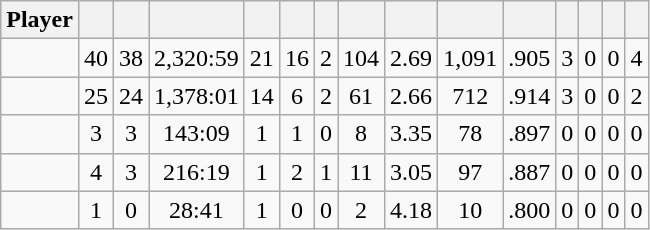<table class="wikitable sortable" style="text-align:center;">
<tr>
<th>Player</th>
<th></th>
<th></th>
<th></th>
<th></th>
<th></th>
<th></th>
<th></th>
<th></th>
<th></th>
<th></th>
<th></th>
<th></th>
<th></th>
<th></th>
</tr>
<tr>
<td></td>
<td>40</td>
<td>38</td>
<td>2,320:59</td>
<td>21</td>
<td>16</td>
<td>2</td>
<td>104</td>
<td>2.69</td>
<td>1,091</td>
<td>.905</td>
<td>3</td>
<td>0</td>
<td>0</td>
<td>4</td>
</tr>
<tr>
<td></td>
<td>25</td>
<td>24</td>
<td>1,378:01</td>
<td>14</td>
<td>6</td>
<td>2</td>
<td>61</td>
<td>2.66</td>
<td>712</td>
<td>.914</td>
<td>3</td>
<td>0</td>
<td>0</td>
<td>2</td>
</tr>
<tr>
<td></td>
<td>3</td>
<td>3</td>
<td>143:09</td>
<td>1</td>
<td>1</td>
<td>0</td>
<td>8</td>
<td>3.35</td>
<td>78</td>
<td>.897</td>
<td>0</td>
<td>0</td>
<td>0</td>
<td>0</td>
</tr>
<tr>
<td></td>
<td>4</td>
<td>3</td>
<td>216:19</td>
<td>1</td>
<td>2</td>
<td>1</td>
<td>11</td>
<td>3.05</td>
<td>97</td>
<td>.887</td>
<td>0</td>
<td>0</td>
<td>0</td>
<td>0</td>
</tr>
<tr>
<td></td>
<td>1</td>
<td>0</td>
<td>28:41</td>
<td>1</td>
<td>0</td>
<td>0</td>
<td>2</td>
<td>4.18</td>
<td>10</td>
<td>.800</td>
<td>0</td>
<td>0</td>
<td>0</td>
<td>0</td>
</tr>
</table>
